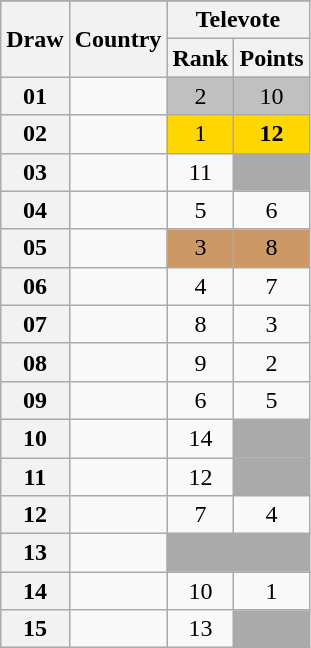<table class="sortable wikitable collapsible plainrowheaders" style="text-align:center;">
<tr>
</tr>
<tr>
<th scope="col" rowspan="2">Draw</th>
<th scope="col" rowspan="2">Country</th>
<th scope="col" colspan="2">Televote</th>
</tr>
<tr>
<th scope="col">Rank</th>
<th scope="col" class="unsortable">Points</th>
</tr>
<tr>
<th scope="row" style="text-align:center;">01</th>
<td style="text-align:left;"></td>
<td style="background:silver;">2</td>
<td style="background:silver;">10</td>
</tr>
<tr>
<th scope="row" style="text-align:center;">02</th>
<td style="text-align:left;"></td>
<td style="background:gold;">1</td>
<td style="background:gold;"><strong>12</strong></td>
</tr>
<tr>
<th scope="row" style="text-align:center;">03</th>
<td style="text-align:left;"></td>
<td>11</td>
<td style="background:#AAAAAA;"></td>
</tr>
<tr>
<th scope="row" style="text-align:center;">04</th>
<td style="text-align:left;"></td>
<td>5</td>
<td>6</td>
</tr>
<tr>
<th scope="row" style="text-align:center;">05</th>
<td style="text-align:left;"></td>
<td style="background:#CC9966;">3</td>
<td style="background:#CC9966;">8</td>
</tr>
<tr>
<th scope="row" style="text-align:center;">06</th>
<td style="text-align:left;"></td>
<td>4</td>
<td>7</td>
</tr>
<tr>
<th scope="row" style="text-align:center;">07</th>
<td style="text-align:left;"></td>
<td>8</td>
<td>3</td>
</tr>
<tr>
<th scope="row" style="text-align:center;">08</th>
<td style="text-align:left;"></td>
<td>9</td>
<td>2</td>
</tr>
<tr>
<th scope="row" style="text-align:center;">09</th>
<td style="text-align:left;"></td>
<td>6</td>
<td>5</td>
</tr>
<tr>
<th scope="row" style="text-align:center;">10</th>
<td style="text-align:left;"></td>
<td>14</td>
<td style="background:#AAAAAA;"></td>
</tr>
<tr>
<th scope="row" style="text-align:center;">11</th>
<td style="text-align:left;"></td>
<td>12</td>
<td style="background:#AAAAAA;"></td>
</tr>
<tr>
<th scope="row" style="text-align:center;">12</th>
<td style="text-align:left;"></td>
<td>7</td>
<td>4</td>
</tr>
<tr class=sortbottom>
<th scope="row" style="text-align:center;">13</th>
<td style="text-align:left;"></td>
<td style="background:#AAAAAA;"></td>
<td style="background:#AAAAAA;"></td>
</tr>
<tr>
<th scope="row" style="text-align:center;">14</th>
<td style="text-align:left;"></td>
<td>10</td>
<td>1</td>
</tr>
<tr>
<th scope="row" style="text-align:center;">15</th>
<td style="text-align:left;"></td>
<td>13</td>
<td style="background:#AAAAAA;"></td>
</tr>
</table>
